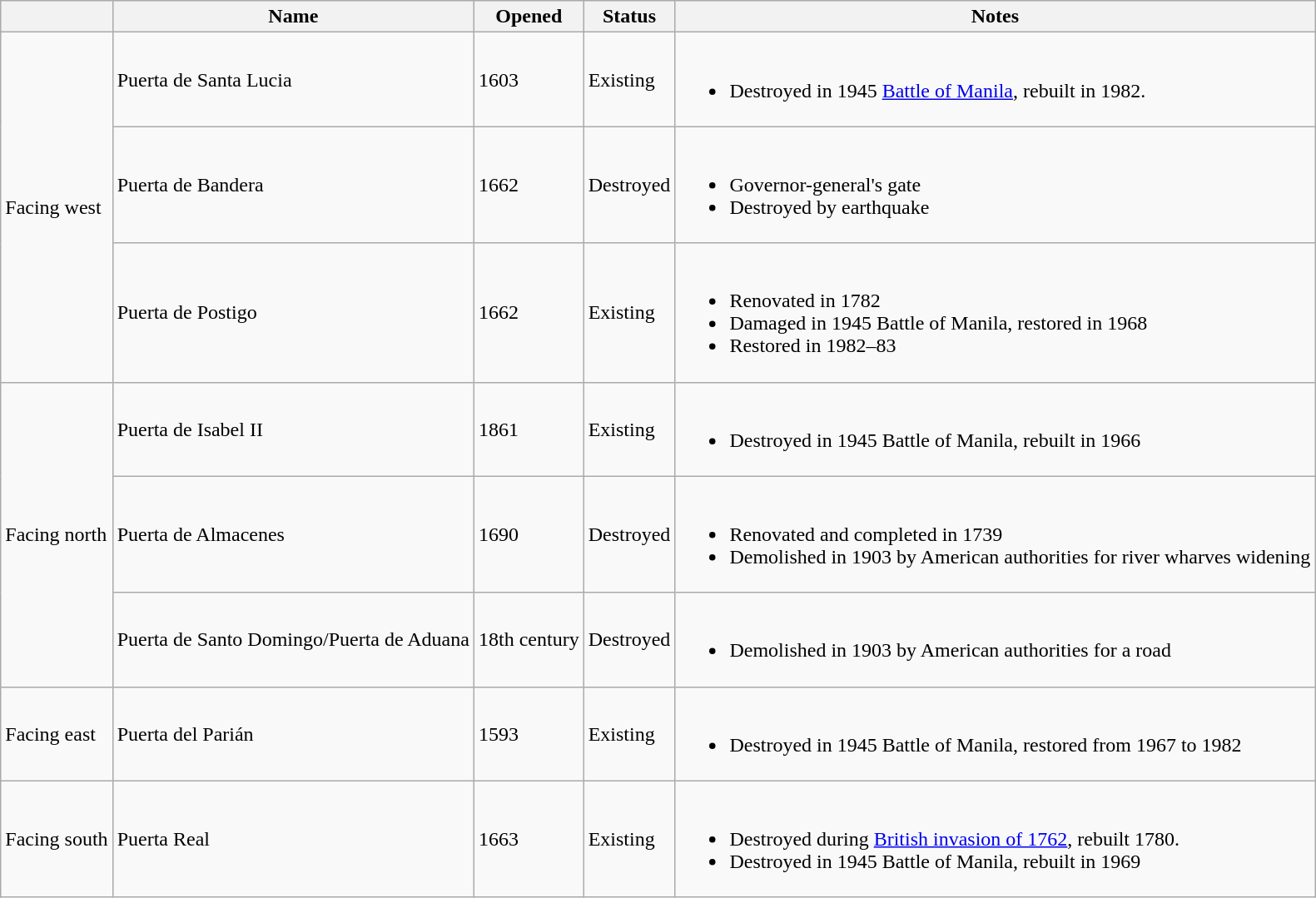<table class="wikitable sortable">
<tr>
<th></th>
<th>Name</th>
<th>Opened</th>
<th>Status</th>
<th>Notes</th>
</tr>
<tr>
<td rowspan="3">Facing west</td>
<td>Puerta de Santa Lucia</td>
<td>1603</td>
<td>Existing</td>
<td><br><ul><li>Destroyed in 1945 <a href='#'>Battle of Manila</a>, rebuilt in 1982.</li></ul></td>
</tr>
<tr>
<td>Puerta de Bandera</td>
<td>1662</td>
<td>Destroyed</td>
<td><br><ul><li>Governor-general's gate</li><li>Destroyed by earthquake</li></ul></td>
</tr>
<tr>
<td>Puerta de Postigo</td>
<td>1662</td>
<td>Existing</td>
<td><br><ul><li>Renovated in 1782</li><li>Damaged in 1945 Battle of Manila, restored in 1968</li><li>Restored in 1982–83</li></ul></td>
</tr>
<tr>
<td rowspan="3">Facing north</td>
<td>Puerta de Isabel II</td>
<td>1861</td>
<td>Existing</td>
<td><br><ul><li>Destroyed in 1945 Battle of Manila, rebuilt in 1966</li></ul></td>
</tr>
<tr>
<td>Puerta de Almacenes</td>
<td>1690</td>
<td>Destroyed</td>
<td><br><ul><li>Renovated and completed in 1739</li><li>Demolished in 1903 by American authorities for river wharves widening</li></ul></td>
</tr>
<tr>
<td>Puerta de Santo Domingo/Puerta de Aduana</td>
<td>18th century</td>
<td>Destroyed</td>
<td><br><ul><li>Demolished in 1903 by American authorities for a road</li></ul></td>
</tr>
<tr>
<td>Facing east</td>
<td>Puerta del Parián</td>
<td>1593</td>
<td>Existing</td>
<td><br><ul><li>Destroyed in 1945 Battle of Manila, restored from 1967 to 1982</li></ul></td>
</tr>
<tr>
<td>Facing south</td>
<td>Puerta Real</td>
<td>1663</td>
<td>Existing</td>
<td><br><ul><li>Destroyed during <a href='#'>British invasion of 1762</a>, rebuilt 1780.</li><li>Destroyed in 1945 Battle of Manila, rebuilt in 1969</li></ul></td>
</tr>
</table>
